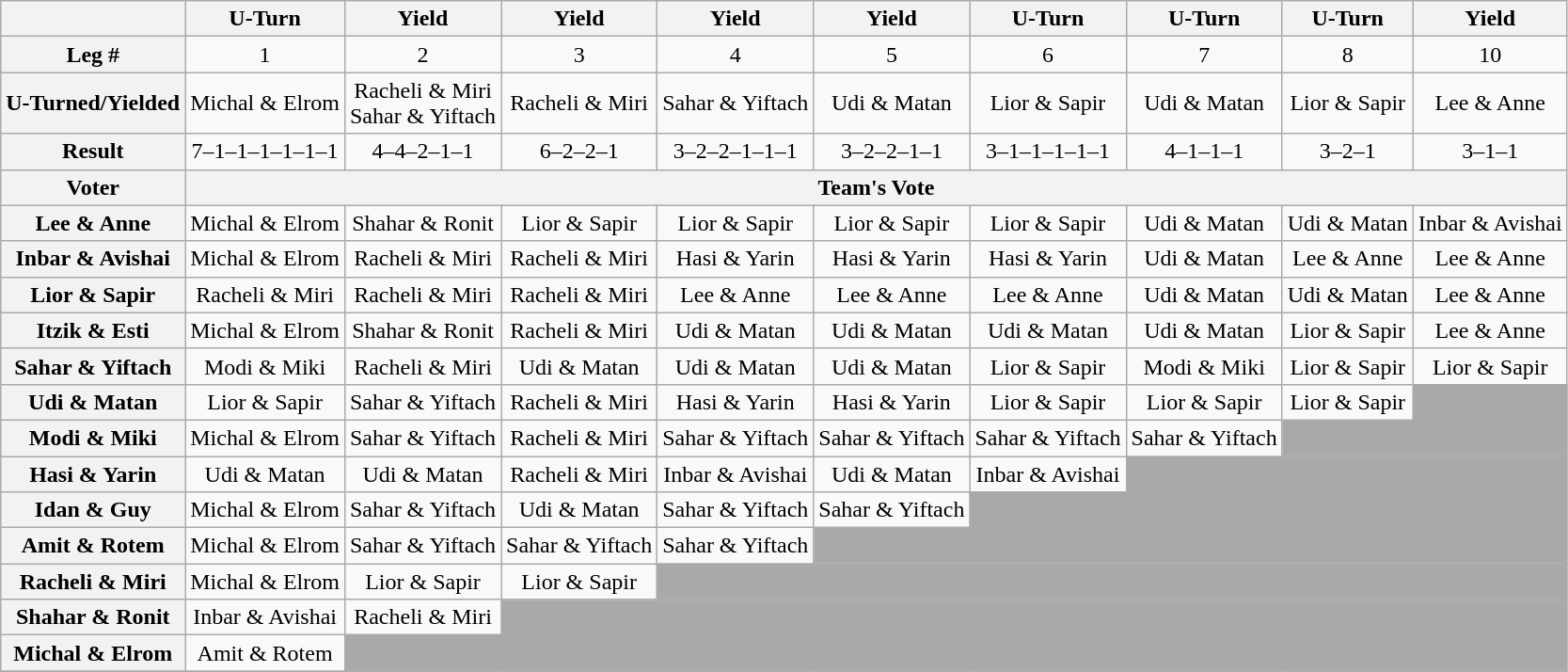<table class="wikitable" style="text-align:center">
<tr>
<th></th>
<th>U-Turn</th>
<th>Yield</th>
<th>Yield</th>
<th>Yield</th>
<th>Yield</th>
<th>U-Turn</th>
<th>U-Turn</th>
<th>U-Turn</th>
<th>Yield</th>
</tr>
<tr>
<th align="left">Leg #</th>
<td>1</td>
<td>2</td>
<td>3</td>
<td>4</td>
<td>5</td>
<td>6</td>
<td>7</td>
<td>8</td>
<td>10</td>
</tr>
<tr>
<th align="left">U-Turned/Yielded</th>
<td>Michal & Elrom</td>
<td>Racheli & Miri<br>Sahar & Yiftach</td>
<td>Racheli & Miri</td>
<td>Sahar & Yiftach</td>
<td>Udi & Matan</td>
<td>Lior & Sapir</td>
<td>Udi & Matan</td>
<td>Lior & Sapir</td>
<td>Lee & Anne</td>
</tr>
<tr>
<th align="left">Result</th>
<td>7–1–1–1–1–1–1</td>
<td>4–4–2–1–1</td>
<td>6–2–2–1</td>
<td>3–2–2–1–1–1</td>
<td>3–2–2–1–1</td>
<td>3–1–1–1–1–1</td>
<td>4–1–1–1</td>
<td>3–2–1</td>
<td>3–1–1</td>
</tr>
<tr>
<th>Voter</th>
<th colspan="9">Team's Vote</th>
</tr>
<tr>
<th>Lee & Anne</th>
<td>Michal & Elrom</td>
<td>Shahar & Ronit</td>
<td>Lior & Sapir</td>
<td>Lior & Sapir</td>
<td>Lior & Sapir</td>
<td>Lior & Sapir</td>
<td>Udi & Matan</td>
<td>Udi & Matan</td>
<td>Inbar & Avishai</td>
</tr>
<tr>
<th>Inbar & Avishai</th>
<td>Michal & Elrom</td>
<td>Racheli & Miri</td>
<td>Racheli & Miri</td>
<td>Hasi & Yarin</td>
<td>Hasi & Yarin</td>
<td>Hasi & Yarin</td>
<td>Udi & Matan</td>
<td>Lee & Anne</td>
<td>Lee & Anne</td>
</tr>
<tr>
<th>Lior & Sapir</th>
<td>Racheli & Miri</td>
<td>Racheli & Miri</td>
<td>Racheli & Miri</td>
<td>Lee & Anne</td>
<td>Lee & Anne</td>
<td>Lee & Anne</td>
<td>Udi & Matan</td>
<td>Udi & Matan</td>
<td>Lee & Anne</td>
</tr>
<tr>
<th>Itzik & Esti</th>
<td>Michal & Elrom</td>
<td>Shahar & Ronit</td>
<td>Racheli & Miri</td>
<td>Udi & Matan</td>
<td>Udi & Matan</td>
<td>Udi & Matan</td>
<td>Udi & Matan</td>
<td>Lior & Sapir</td>
<td>Lee & Anne</td>
</tr>
<tr>
<th>Sahar & Yiftach</th>
<td>Modi & Miki</td>
<td>Racheli & Miri</td>
<td>Udi & Matan</td>
<td>Udi & Matan</td>
<td>Udi & Matan</td>
<td>Lior & Sapir</td>
<td>Modi & Miki</td>
<td>Lior & Sapir</td>
<td>Lior & Sapir</td>
</tr>
<tr>
<th>Udi & Matan</th>
<td>Lior & Sapir</td>
<td>Sahar & Yiftach</td>
<td>Racheli & Miri</td>
<td>Hasi & Yarin</td>
<td>Hasi & Yarin</td>
<td>Lior & Sapir</td>
<td>Lior & Sapir</td>
<td>Lior & Sapir</td>
<td colspan="1" bgcolor="darkgray"></td>
</tr>
<tr>
<th>Modi & Miki</th>
<td>Michal & Elrom</td>
<td>Sahar & Yiftach</td>
<td>Racheli & Miri</td>
<td>Sahar & Yiftach</td>
<td>Sahar & Yiftach</td>
<td>Sahar & Yiftach</td>
<td>Sahar & Yiftach</td>
<td colspan="3" bgcolor="darkgray"></td>
</tr>
<tr>
<th>Hasi & Yarin</th>
<td>Udi & Matan</td>
<td>Udi & Matan</td>
<td>Racheli & Miri</td>
<td>Inbar & Avishai</td>
<td>Udi & Matan</td>
<td>Inbar & Avishai</td>
<td colspan="4" bgcolor="darkgray"></td>
</tr>
<tr>
<th>Idan & Guy</th>
<td>Michal & Elrom</td>
<td>Sahar & Yiftach</td>
<td>Udi & Matan</td>
<td>Sahar & Yiftach</td>
<td>Sahar & Yiftach</td>
<td colspan="5" bgcolor="darkgray"></td>
</tr>
<tr>
<th>Amit & Rotem</th>
<td>Michal & Elrom</td>
<td>Sahar & Yiftach</td>
<td>Sahar & Yiftach</td>
<td>Sahar & Yiftach</td>
<td colspan="6" bgcolor="darkgray"></td>
</tr>
<tr>
<th>Racheli & Miri</th>
<td>Michal & Elrom</td>
<td>Lior & Sapir</td>
<td>Lior & Sapir</td>
<td colspan="7" bgcolor="darkgray"></td>
</tr>
<tr>
<th>Shahar & Ronit</th>
<td>Inbar & Avishai</td>
<td>Racheli & Miri</td>
<td colspan="8" bgcolor="darkgray"></td>
</tr>
<tr>
<th>Michal & Elrom</th>
<td>Amit & Rotem</td>
<td colspan="9" bgcolor="darkgray"></td>
</tr>
<tr>
</tr>
</table>
